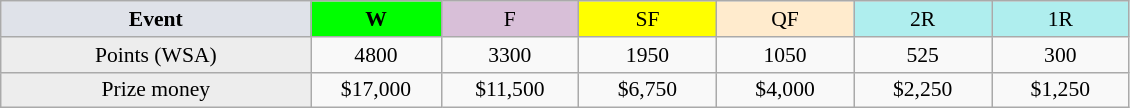<table class=wikitable style=font-size:90%;text-align:center>
<tr>
<td width=200 colspan=1 bgcolor=#dfe2e9><strong>Event</strong></td>
<td width=80 bgcolor=lime><strong>W</strong></td>
<td width=85 bgcolor=#D8BFD8>F</td>
<td width=85 bgcolor=#FFFF00>SF</td>
<td width=85 bgcolor=#ffebcd>QF</td>
<td width=85 bgcolor=#afeeee>2R</td>
<td width=85 bgcolor=#afeeee>1R</td>
</tr>
<tr>
<td bgcolor=#EDEDED>Points (WSA)</td>
<td>4800</td>
<td>3300</td>
<td>1950</td>
<td>1050</td>
<td>525</td>
<td>300</td>
</tr>
<tr>
<td bgcolor=#EDEDED>Prize money</td>
<td>$17,000</td>
<td>$11,500</td>
<td>$6,750</td>
<td>$4,000</td>
<td>$2,250</td>
<td>$1,250</td>
</tr>
</table>
